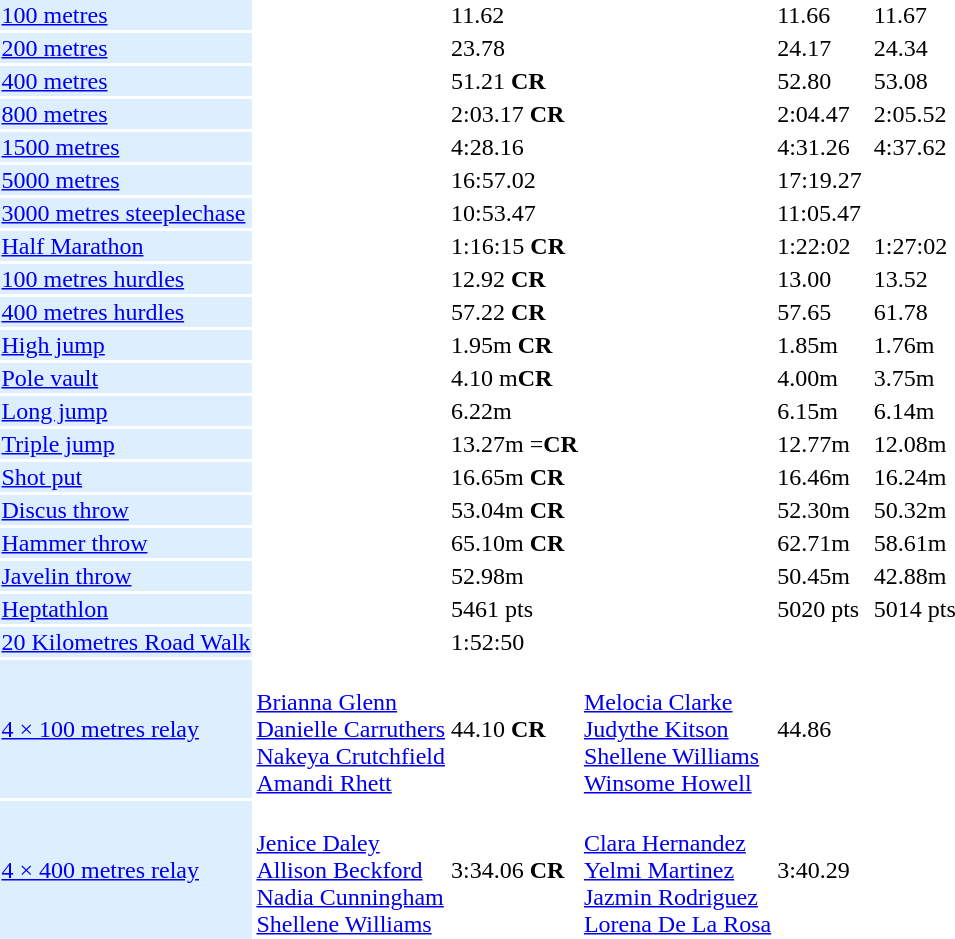<table>
<tr>
<td bgcolor = DDEEFF><a href='#'>100 metres</a></td>
<td></td>
<td>11.62</td>
<td></td>
<td>11.66</td>
<td></td>
<td>11.67</td>
</tr>
<tr>
<td bgcolor = DDEEFF><a href='#'>200 metres</a></td>
<td></td>
<td>23.78</td>
<td></td>
<td>24.17</td>
<td></td>
<td>24.34</td>
</tr>
<tr>
<td bgcolor = DDEEFF><a href='#'>400 metres</a></td>
<td></td>
<td>51.21 <strong>CR</strong></td>
<td></td>
<td>52.80</td>
<td></td>
<td>53.08</td>
</tr>
<tr>
<td bgcolor = DDEEFF><a href='#'>800 metres</a></td>
<td></td>
<td>2:03.17 <strong>CR</strong></td>
<td></td>
<td>2:04.47</td>
<td></td>
<td>2:05.52</td>
</tr>
<tr>
<td bgcolor = DDEEFF><a href='#'>1500 metres</a></td>
<td></td>
<td>4:28.16</td>
<td></td>
<td>4:31.26</td>
<td></td>
<td>4:37.62</td>
</tr>
<tr>
<td bgcolor = DDEEFF><a href='#'>5000 metres</a></td>
<td></td>
<td>16:57.02</td>
<td></td>
<td>17:19.27</td>
<td></td>
<td></td>
</tr>
<tr>
<td bgcolor = DDEEFF><a href='#'>3000 metres steeplechase</a></td>
<td></td>
<td>10:53.47</td>
<td></td>
<td>11:05.47</td>
<td></td>
<td></td>
</tr>
<tr>
<td bgcolor = DDEEFF><a href='#'>Half Marathon</a></td>
<td></td>
<td>1:16:15 <strong>CR</strong></td>
<td></td>
<td>1:22:02</td>
<td></td>
<td>1:27:02</td>
</tr>
<tr>
<td bgcolor = DDEEFF><a href='#'>100 metres hurdles</a></td>
<td></td>
<td>12.92 <strong>CR</strong></td>
<td></td>
<td>13.00</td>
<td></td>
<td>13.52</td>
</tr>
<tr>
<td bgcolor = DDEEFF><a href='#'>400 metres hurdles</a></td>
<td></td>
<td>57.22 <strong>CR</strong></td>
<td></td>
<td>57.65</td>
<td></td>
<td>61.78</td>
</tr>
<tr>
<td bgcolor = DDEEFF><a href='#'>High jump</a></td>
<td></td>
<td>1.95m <strong>CR</strong></td>
<td></td>
<td>1.85m</td>
<td></td>
<td>1.76m</td>
</tr>
<tr>
<td bgcolor = DDEEFF><a href='#'>Pole vault</a></td>
<td></td>
<td>4.10 m<strong>CR</strong></td>
<td></td>
<td>4.00m</td>
<td></td>
<td>3.75m</td>
</tr>
<tr>
<td bgcolor = DDEEFF><a href='#'>Long jump</a></td>
<td></td>
<td>6.22m</td>
<td></td>
<td>6.15m</td>
<td></td>
<td>6.14m</td>
</tr>
<tr>
<td bgcolor = DDEEFF><a href='#'>Triple jump</a></td>
<td></td>
<td>13.27m =<strong>CR</strong></td>
<td></td>
<td>12.77m</td>
<td></td>
<td>12.08m</td>
</tr>
<tr>
<td bgcolor = DDEEFF><a href='#'>Shot put</a></td>
<td></td>
<td>16.65m <strong>CR</strong></td>
<td></td>
<td>16.46m</td>
<td></td>
<td>16.24m</td>
</tr>
<tr>
<td bgcolor = DDEEFF><a href='#'>Discus throw</a></td>
<td></td>
<td>53.04m <strong>CR</strong></td>
<td></td>
<td>52.30m</td>
<td></td>
<td>50.32m</td>
</tr>
<tr>
<td bgcolor = DDEEFF><a href='#'>Hammer throw</a></td>
<td></td>
<td>65.10m <strong>CR</strong></td>
<td></td>
<td>62.71m</td>
<td></td>
<td>58.61m</td>
</tr>
<tr>
<td bgcolor = DDEEFF><a href='#'>Javelin throw</a></td>
<td></td>
<td>52.98m</td>
<td></td>
<td>50.45m</td>
<td></td>
<td>42.88m</td>
</tr>
<tr>
<td bgcolor = DDEEFF><a href='#'>Heptathlon</a></td>
<td></td>
<td>5461 pts</td>
<td></td>
<td>5020 pts</td>
<td></td>
<td>5014 pts</td>
</tr>
<tr>
<td bgcolor = DDEEFF><a href='#'>20 Kilometres Road Walk</a></td>
<td></td>
<td>1:52:50</td>
<td></td>
<td></td>
<td></td>
<td></td>
</tr>
<tr>
<td bgcolor = DDEEFF><a href='#'>4 × 100 metres relay</a></td>
<td> <br> <a href='#'>Brianna Glenn</a> <br> <a href='#'>Danielle Carruthers</a> <br> <a href='#'>Nakeya Crutchfield</a> <br> <a href='#'>Amandi Rhett</a></td>
<td>44.10 <strong>CR</strong></td>
<td> <br> <a href='#'>Melocia Clarke</a> <br> <a href='#'>Judythe Kitson</a> <br> <a href='#'>Shellene Williams</a> <br> <a href='#'>Winsome Howell</a></td>
<td>44.86</td>
<td></td>
<td></td>
</tr>
<tr>
<td bgcolor = DDEEFF><a href='#'>4 × 400 metres relay</a></td>
<td> <br> <a href='#'>Jenice Daley</a> <br> <a href='#'>Allison Beckford</a> <br> <a href='#'>Nadia Cunningham</a> <br> <a href='#'>Shellene Williams</a></td>
<td>3:34.06 <strong>CR</strong></td>
<td> <br> <a href='#'>Clara Hernandez</a> <br> <a href='#'>Yelmi Martinez</a> <br> <a href='#'>Jazmin Rodriguez</a> <br> <a href='#'>Lorena De La Rosa</a></td>
<td>3:40.29</td>
<td></td>
</tr>
</table>
